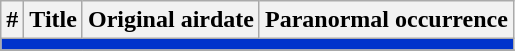<table class="wikitable plainrowheaders">
<tr>
<th>#</th>
<th>Title</th>
<th>Original airdate</th>
<th>Paranormal occurrence</th>
</tr>
<tr>
<td colspan="7" bgcolor="#0033cc"></td>
</tr>
<tr>
</tr>
<tr>
</tr>
</table>
